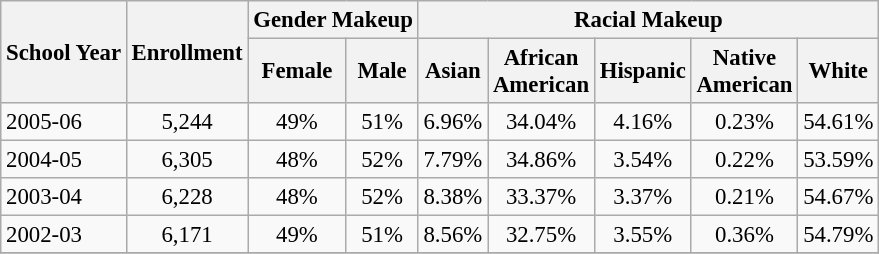<table class="wikitable" style="font-size: 95%;">
<tr>
<th rowspan="2">School Year</th>
<th rowspan="2">Enrollment</th>
<th colspan="2">Gender Makeup</th>
<th colspan="5">Racial Makeup</th>
</tr>
<tr>
<th>Female</th>
<th>Male</th>
<th>Asian</th>
<th>African <br>American</th>
<th>Hispanic</th>
<th>Native <br>American</th>
<th>White</th>
</tr>
<tr>
<td align="left">2005-06</td>
<td align="center">5,244</td>
<td align="center">49%</td>
<td align="center">51%</td>
<td align="center">6.96%</td>
<td align="center">34.04%</td>
<td align="center">4.16%</td>
<td align="center">0.23%</td>
<td align="center">54.61%</td>
</tr>
<tr>
<td align="left">2004-05</td>
<td align="center">6,305</td>
<td align="center">48%</td>
<td align="center">52%</td>
<td align="center">7.79%</td>
<td align="center">34.86%</td>
<td align="center">3.54%</td>
<td align="center">0.22%</td>
<td align="center">53.59%</td>
</tr>
<tr>
<td align="left">2003-04</td>
<td align="center">6,228</td>
<td align="center">48%</td>
<td align="center">52%</td>
<td align="center">8.38%</td>
<td align="center">33.37%</td>
<td align="center">3.37%</td>
<td align="center">0.21%</td>
<td align="center">54.67%</td>
</tr>
<tr>
<td align="left">2002-03</td>
<td align="center">6,171</td>
<td align="center">49%</td>
<td align="center">51%</td>
<td align="center">8.56%</td>
<td align="center">32.75%</td>
<td align="center">3.55%</td>
<td align="center">0.36%</td>
<td align="center">54.79%</td>
</tr>
<tr>
</tr>
</table>
